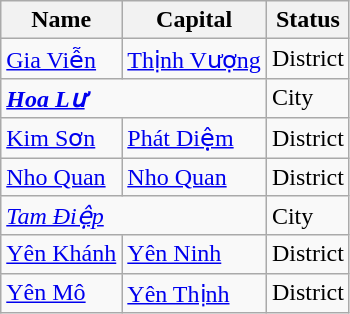<table class="wikitable sortable">
<tr>
<th>Name</th>
<th>Capital</th>
<th>Status</th>
</tr>
<tr>
<td><a href='#'>Gia Viễn</a></td>
<td><a href='#'>Thịnh Vượng</a></td>
<td>District</td>
</tr>
<tr>
<td colspan="2"><strong><em><a href='#'>Hoa Lư</a></em></strong></td>
<td>City</td>
</tr>
<tr>
<td><a href='#'>Kim Sơn</a></td>
<td><a href='#'>Phát Diệm</a></td>
<td>District</td>
</tr>
<tr>
<td><a href='#'>Nho Quan</a></td>
<td><a href='#'>Nho Quan</a></td>
<td>District</td>
</tr>
<tr>
<td colspan="2"><em><a href='#'>Tam Điệp</a></em></td>
<td>City</td>
</tr>
<tr>
<td><a href='#'>Yên Khánh</a></td>
<td><a href='#'>Yên Ninh</a></td>
<td>District</td>
</tr>
<tr>
<td><a href='#'>Yên Mô</a></td>
<td><a href='#'>Yên Thịnh</a></td>
<td>District</td>
</tr>
</table>
